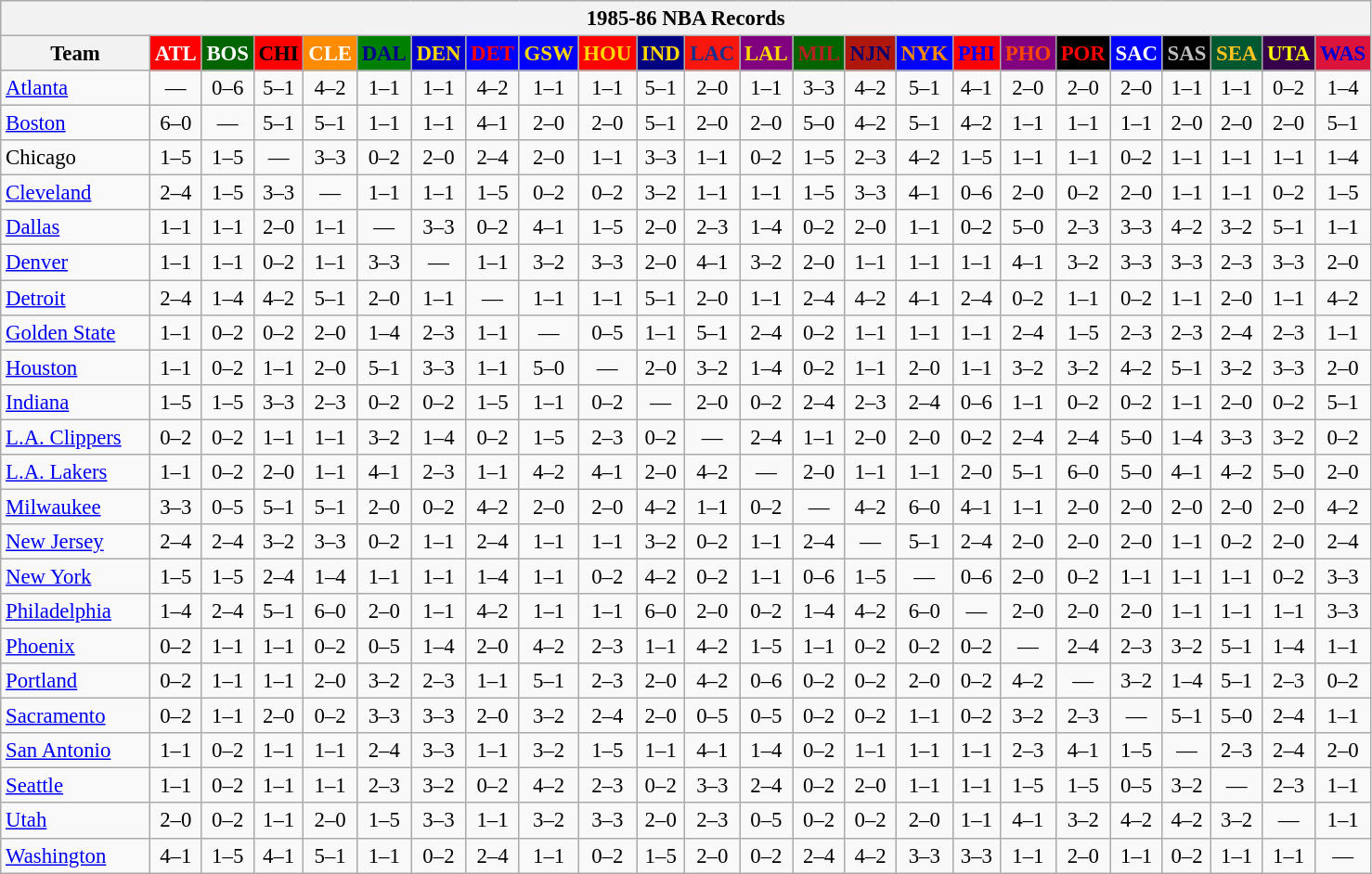<table class="wikitable" style="font-size:95%; text-align:center;">
<tr>
<th colspan=24>1985-86 NBA Records</th>
</tr>
<tr>
<th width=100>Team</th>
<th style="background:#FF0000;color:#FFFFFF;width=35">ATL</th>
<th style="background:#006400;color:#FFFFFF;width=35">BOS</th>
<th style="background:#FF0000;color:#000000;width=35">CHI</th>
<th style="background:#FF8C00;color:#FFFFFF;width=35">CLE</th>
<th style="background:#008000;color:#00008B;width=35">DAL</th>
<th style="background:#0000CD;color:#FFD700;width=35">DEN</th>
<th style="background:#0000FF;color:#FF0000;width=35">DET</th>
<th style="background:#0000FF;color:#FFD700;width=35">GSW</th>
<th style="background:#FF0000;color:#FFD700;width=35">HOU</th>
<th style="background:#000080;color:#FFD700;width=35">IND</th>
<th style="background:#F9160D;color:#1A2E8B;width=35">LAC</th>
<th style="background:#800080;color:#FFD700;width=35">LAL</th>
<th style="background:#006400;color:#B22222;width=35">MIL</th>
<th style="background:#B0170C;color:#00056D;width=35">NJN</th>
<th style="background:#0000FF;color:#FF8C00;width=35">NYK</th>
<th style="background:#FF0000;color:#0000FF;width=35">PHI</th>
<th style="background:#800080;color:#FF4500;width=35">PHO</th>
<th style="background:#000000;color:#FF0000;width=35">POR</th>
<th style="background:#0000FF;color:#FFFFFF;width=35">SAC</th>
<th style="background:#000000;color:#C0C0C0;width=35">SAS</th>
<th style="background:#005831;color:#FFC322;width=35">SEA</th>
<th style="background:#36004A;color:#FFFF00;width=35">UTA</th>
<th style="background:#DC143C;color:#0000CD;width=35">WAS</th>
</tr>
<tr>
<td style="text-align:left;"><a href='#'>Atlanta</a></td>
<td>—</td>
<td>0–6</td>
<td>5–1</td>
<td>4–2</td>
<td>1–1</td>
<td>1–1</td>
<td>4–2</td>
<td>1–1</td>
<td>1–1</td>
<td>5–1</td>
<td>2–0</td>
<td>1–1</td>
<td>3–3</td>
<td>4–2</td>
<td>5–1</td>
<td>4–1</td>
<td>2–0</td>
<td>2–0</td>
<td>2–0</td>
<td>1–1</td>
<td>1–1</td>
<td>0–2</td>
<td>1–4</td>
</tr>
<tr>
<td style="text-align:left;"><a href='#'>Boston</a></td>
<td>6–0</td>
<td>—</td>
<td>5–1</td>
<td>5–1</td>
<td>1–1</td>
<td>1–1</td>
<td>4–1</td>
<td>2–0</td>
<td>2–0</td>
<td>5–1</td>
<td>2–0</td>
<td>2–0</td>
<td>5–0</td>
<td>4–2</td>
<td>5–1</td>
<td>4–2</td>
<td>1–1</td>
<td>1–1</td>
<td>1–1</td>
<td>2–0</td>
<td>2–0</td>
<td>2–0</td>
<td>5–1</td>
</tr>
<tr>
<td style="text-align:left;">Chicago</td>
<td>1–5</td>
<td>1–5</td>
<td>—</td>
<td>3–3</td>
<td>0–2</td>
<td>2–0</td>
<td>2–4</td>
<td>2–0</td>
<td>1–1</td>
<td>3–3</td>
<td>1–1</td>
<td>0–2</td>
<td>1–5</td>
<td>2–3</td>
<td>4–2</td>
<td>1–5</td>
<td>1–1</td>
<td>1–1</td>
<td>0–2</td>
<td>1–1</td>
<td>1–1</td>
<td>1–1</td>
<td>1–4</td>
</tr>
<tr>
<td style="text-align:left;"><a href='#'>Cleveland</a></td>
<td>2–4</td>
<td>1–5</td>
<td>3–3</td>
<td>—</td>
<td>1–1</td>
<td>1–1</td>
<td>1–5</td>
<td>0–2</td>
<td>0–2</td>
<td>3–2</td>
<td>1–1</td>
<td>1–1</td>
<td>1–5</td>
<td>3–3</td>
<td>4–1</td>
<td>0–6</td>
<td>2–0</td>
<td>0–2</td>
<td>2–0</td>
<td>1–1</td>
<td>1–1</td>
<td>0–2</td>
<td>1–5</td>
</tr>
<tr>
<td style="text-align:left;"><a href='#'>Dallas</a></td>
<td>1–1</td>
<td>1–1</td>
<td>2–0</td>
<td>1–1</td>
<td>—</td>
<td>3–3</td>
<td>0–2</td>
<td>4–1</td>
<td>1–5</td>
<td>2–0</td>
<td>2–3</td>
<td>1–4</td>
<td>0–2</td>
<td>2–0</td>
<td>1–1</td>
<td>0–2</td>
<td>5–0</td>
<td>2–3</td>
<td>3–3</td>
<td>4–2</td>
<td>3–2</td>
<td>5–1</td>
<td>1–1</td>
</tr>
<tr>
<td style="text-align:left;"><a href='#'>Denver</a></td>
<td>1–1</td>
<td>1–1</td>
<td>0–2</td>
<td>1–1</td>
<td>3–3</td>
<td>—</td>
<td>1–1</td>
<td>3–2</td>
<td>3–3</td>
<td>2–0</td>
<td>4–1</td>
<td>3–2</td>
<td>2–0</td>
<td>1–1</td>
<td>1–1</td>
<td>1–1</td>
<td>4–1</td>
<td>3–2</td>
<td>3–3</td>
<td>3–3</td>
<td>2–3</td>
<td>3–3</td>
<td>2–0</td>
</tr>
<tr>
<td style="text-align:left;"><a href='#'>Detroit</a></td>
<td>2–4</td>
<td>1–4</td>
<td>4–2</td>
<td>5–1</td>
<td>2–0</td>
<td>1–1</td>
<td>—</td>
<td>1–1</td>
<td>1–1</td>
<td>5–1</td>
<td>2–0</td>
<td>1–1</td>
<td>2–4</td>
<td>4–2</td>
<td>4–1</td>
<td>2–4</td>
<td>0–2</td>
<td>1–1</td>
<td>0–2</td>
<td>1–1</td>
<td>2–0</td>
<td>1–1</td>
<td>4–2</td>
</tr>
<tr>
<td style="text-align:left;"><a href='#'>Golden State</a></td>
<td>1–1</td>
<td>0–2</td>
<td>0–2</td>
<td>2–0</td>
<td>1–4</td>
<td>2–3</td>
<td>1–1</td>
<td>—</td>
<td>0–5</td>
<td>1–1</td>
<td>5–1</td>
<td>2–4</td>
<td>0–2</td>
<td>1–1</td>
<td>1–1</td>
<td>1–1</td>
<td>2–4</td>
<td>1–5</td>
<td>2–3</td>
<td>2–3</td>
<td>2–4</td>
<td>2–3</td>
<td>1–1</td>
</tr>
<tr>
<td style="text-align:left;"><a href='#'>Houston</a></td>
<td>1–1</td>
<td>0–2</td>
<td>1–1</td>
<td>2–0</td>
<td>5–1</td>
<td>3–3</td>
<td>1–1</td>
<td>5–0</td>
<td>—</td>
<td>2–0</td>
<td>3–2</td>
<td>1–4</td>
<td>0–2</td>
<td>1–1</td>
<td>2–0</td>
<td>1–1</td>
<td>3–2</td>
<td>3–2</td>
<td>4–2</td>
<td>5–1</td>
<td>3–2</td>
<td>3–3</td>
<td>2–0</td>
</tr>
<tr>
<td style="text-align:left;"><a href='#'>Indiana</a></td>
<td>1–5</td>
<td>1–5</td>
<td>3–3</td>
<td>2–3</td>
<td>0–2</td>
<td>0–2</td>
<td>1–5</td>
<td>1–1</td>
<td>0–2</td>
<td>—</td>
<td>2–0</td>
<td>0–2</td>
<td>2–4</td>
<td>2–3</td>
<td>2–4</td>
<td>0–6</td>
<td>1–1</td>
<td>0–2</td>
<td>0–2</td>
<td>1–1</td>
<td>2–0</td>
<td>0–2</td>
<td>5–1</td>
</tr>
<tr>
<td style="text-align:left;"><a href='#'>L.A. Clippers</a></td>
<td>0–2</td>
<td>0–2</td>
<td>1–1</td>
<td>1–1</td>
<td>3–2</td>
<td>1–4</td>
<td>0–2</td>
<td>1–5</td>
<td>2–3</td>
<td>0–2</td>
<td>—</td>
<td>2–4</td>
<td>1–1</td>
<td>2–0</td>
<td>2–0</td>
<td>0–2</td>
<td>2–4</td>
<td>2–4</td>
<td>5–0</td>
<td>1–4</td>
<td>3–3</td>
<td>3–2</td>
<td>0–2</td>
</tr>
<tr>
<td style="text-align:left;"><a href='#'>L.A. Lakers</a></td>
<td>1–1</td>
<td>0–2</td>
<td>2–0</td>
<td>1–1</td>
<td>4–1</td>
<td>2–3</td>
<td>1–1</td>
<td>4–2</td>
<td>4–1</td>
<td>2–0</td>
<td>4–2</td>
<td>—</td>
<td>2–0</td>
<td>1–1</td>
<td>1–1</td>
<td>2–0</td>
<td>5–1</td>
<td>6–0</td>
<td>5–0</td>
<td>4–1</td>
<td>4–2</td>
<td>5–0</td>
<td>2–0</td>
</tr>
<tr>
<td style="text-align:left;"><a href='#'>Milwaukee</a></td>
<td>3–3</td>
<td>0–5</td>
<td>5–1</td>
<td>5–1</td>
<td>2–0</td>
<td>0–2</td>
<td>4–2</td>
<td>2–0</td>
<td>2–0</td>
<td>4–2</td>
<td>1–1</td>
<td>0–2</td>
<td>—</td>
<td>4–2</td>
<td>6–0</td>
<td>4–1</td>
<td>1–1</td>
<td>2–0</td>
<td>2–0</td>
<td>2–0</td>
<td>2–0</td>
<td>2–0</td>
<td>4–2</td>
</tr>
<tr>
<td style="text-align:left;"><a href='#'>New Jersey</a></td>
<td>2–4</td>
<td>2–4</td>
<td>3–2</td>
<td>3–3</td>
<td>0–2</td>
<td>1–1</td>
<td>2–4</td>
<td>1–1</td>
<td>1–1</td>
<td>3–2</td>
<td>0–2</td>
<td>1–1</td>
<td>2–4</td>
<td>—</td>
<td>5–1</td>
<td>2–4</td>
<td>2–0</td>
<td>2–0</td>
<td>2–0</td>
<td>1–1</td>
<td>0–2</td>
<td>2–0</td>
<td>2–4</td>
</tr>
<tr>
<td style="text-align:left;"><a href='#'>New York</a></td>
<td>1–5</td>
<td>1–5</td>
<td>2–4</td>
<td>1–4</td>
<td>1–1</td>
<td>1–1</td>
<td>1–4</td>
<td>1–1</td>
<td>0–2</td>
<td>4–2</td>
<td>0–2</td>
<td>1–1</td>
<td>0–6</td>
<td>1–5</td>
<td>—</td>
<td>0–6</td>
<td>2–0</td>
<td>0–2</td>
<td>1–1</td>
<td>1–1</td>
<td>1–1</td>
<td>0–2</td>
<td>3–3</td>
</tr>
<tr>
<td style="text-align:left;"><a href='#'>Philadelphia</a></td>
<td>1–4</td>
<td>2–4</td>
<td>5–1</td>
<td>6–0</td>
<td>2–0</td>
<td>1–1</td>
<td>4–2</td>
<td>1–1</td>
<td>1–1</td>
<td>6–0</td>
<td>2–0</td>
<td>0–2</td>
<td>1–4</td>
<td>4–2</td>
<td>6–0</td>
<td>—</td>
<td>2–0</td>
<td>2–0</td>
<td>2–0</td>
<td>1–1</td>
<td>1–1</td>
<td>1–1</td>
<td>3–3</td>
</tr>
<tr>
<td style="text-align:left;"><a href='#'>Phoenix</a></td>
<td>0–2</td>
<td>1–1</td>
<td>1–1</td>
<td>0–2</td>
<td>0–5</td>
<td>1–4</td>
<td>2–0</td>
<td>4–2</td>
<td>2–3</td>
<td>1–1</td>
<td>4–2</td>
<td>1–5</td>
<td>1–1</td>
<td>0–2</td>
<td>0–2</td>
<td>0–2</td>
<td>—</td>
<td>2–4</td>
<td>2–3</td>
<td>3–2</td>
<td>5–1</td>
<td>1–4</td>
<td>1–1</td>
</tr>
<tr>
<td style="text-align:left;"><a href='#'>Portland</a></td>
<td>0–2</td>
<td>1–1</td>
<td>1–1</td>
<td>2–0</td>
<td>3–2</td>
<td>2–3</td>
<td>1–1</td>
<td>5–1</td>
<td>2–3</td>
<td>2–0</td>
<td>4–2</td>
<td>0–6</td>
<td>0–2</td>
<td>0–2</td>
<td>2–0</td>
<td>0–2</td>
<td>4–2</td>
<td>—</td>
<td>3–2</td>
<td>1–4</td>
<td>5–1</td>
<td>2–3</td>
<td>0–2</td>
</tr>
<tr>
<td style="text-align:left;"><a href='#'>Sacramento</a></td>
<td>0–2</td>
<td>1–1</td>
<td>2–0</td>
<td>0–2</td>
<td>3–3</td>
<td>3–3</td>
<td>2–0</td>
<td>3–2</td>
<td>2–4</td>
<td>2–0</td>
<td>0–5</td>
<td>0–5</td>
<td>0–2</td>
<td>0–2</td>
<td>1–1</td>
<td>0–2</td>
<td>3–2</td>
<td>2–3</td>
<td>—</td>
<td>5–1</td>
<td>5–0</td>
<td>2–4</td>
<td>1–1</td>
</tr>
<tr>
<td style="text-align:left;"><a href='#'>San Antonio</a></td>
<td>1–1</td>
<td>0–2</td>
<td>1–1</td>
<td>1–1</td>
<td>2–4</td>
<td>3–3</td>
<td>1–1</td>
<td>3–2</td>
<td>1–5</td>
<td>1–1</td>
<td>4–1</td>
<td>1–4</td>
<td>0–2</td>
<td>1–1</td>
<td>1–1</td>
<td>1–1</td>
<td>2–3</td>
<td>4–1</td>
<td>1–5</td>
<td>—</td>
<td>2–3</td>
<td>2–4</td>
<td>2–0</td>
</tr>
<tr>
<td style="text-align:left;"><a href='#'>Seattle</a></td>
<td>1–1</td>
<td>0–2</td>
<td>1–1</td>
<td>1–1</td>
<td>2–3</td>
<td>3–2</td>
<td>0–2</td>
<td>4–2</td>
<td>2–3</td>
<td>0–2</td>
<td>3–3</td>
<td>2–4</td>
<td>0–2</td>
<td>2–0</td>
<td>1–1</td>
<td>1–1</td>
<td>1–5</td>
<td>1–5</td>
<td>0–5</td>
<td>3–2</td>
<td>—</td>
<td>2–3</td>
<td>1–1</td>
</tr>
<tr>
<td style="text-align:left;"><a href='#'>Utah</a></td>
<td>2–0</td>
<td>0–2</td>
<td>1–1</td>
<td>2–0</td>
<td>1–5</td>
<td>3–3</td>
<td>1–1</td>
<td>3–2</td>
<td>3–3</td>
<td>2–0</td>
<td>2–3</td>
<td>0–5</td>
<td>0–2</td>
<td>0–2</td>
<td>2–0</td>
<td>1–1</td>
<td>4–1</td>
<td>3–2</td>
<td>4–2</td>
<td>4–2</td>
<td>3–2</td>
<td>—</td>
<td>1–1</td>
</tr>
<tr>
<td style="text-align:left;"><a href='#'>Washington</a></td>
<td>4–1</td>
<td>1–5</td>
<td>4–1</td>
<td>5–1</td>
<td>1–1</td>
<td>0–2</td>
<td>2–4</td>
<td>1–1</td>
<td>0–2</td>
<td>1–5</td>
<td>2–0</td>
<td>0–2</td>
<td>2–4</td>
<td>4–2</td>
<td>3–3</td>
<td>3–3</td>
<td>1–1</td>
<td>2–0</td>
<td>1–1</td>
<td>0–2</td>
<td>1–1</td>
<td>1–1</td>
<td>—</td>
</tr>
</table>
